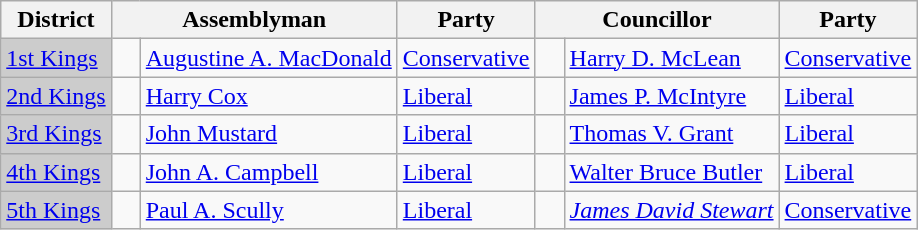<table class="wikitable">
<tr>
<th>District</th>
<th colspan="2">Assemblyman</th>
<th>Party</th>
<th colspan="2">Councillor</th>
<th>Party</th>
</tr>
<tr>
<td bgcolor="CCCCCC"><a href='#'>1st Kings</a></td>
<td>   </td>
<td><a href='#'>Augustine A. MacDonald</a></td>
<td><a href='#'>Conservative</a></td>
<td>   </td>
<td><a href='#'>Harry D. McLean</a></td>
<td><a href='#'>Conservative</a></td>
</tr>
<tr>
<td bgcolor="CCCCCC"><a href='#'>2nd Kings</a></td>
<td>   </td>
<td><a href='#'>Harry Cox</a></td>
<td><a href='#'>Liberal</a></td>
<td>   </td>
<td><a href='#'>James P. McIntyre</a></td>
<td><a href='#'>Liberal</a></td>
</tr>
<tr>
<td bgcolor="CCCCCC"><a href='#'>3rd Kings</a></td>
<td>   </td>
<td><a href='#'>John Mustard</a></td>
<td><a href='#'>Liberal</a></td>
<td>   </td>
<td><a href='#'>Thomas V. Grant</a></td>
<td><a href='#'>Liberal</a></td>
</tr>
<tr>
<td bgcolor="CCCCCC"><a href='#'>4th Kings</a></td>
<td>   </td>
<td><a href='#'>John A. Campbell</a></td>
<td><a href='#'>Liberal</a></td>
<td>   </td>
<td><a href='#'>Walter Bruce Butler</a></td>
<td><a href='#'>Liberal</a></td>
</tr>
<tr>
<td bgcolor="CCCCCC"><a href='#'>5th Kings</a></td>
<td>   </td>
<td><a href='#'>Paul A. Scully</a></td>
<td><a href='#'>Liberal</a></td>
<td>   </td>
<td><em><a href='#'>James David Stewart</a></em></td>
<td><a href='#'>Conservative</a></td>
</tr>
</table>
